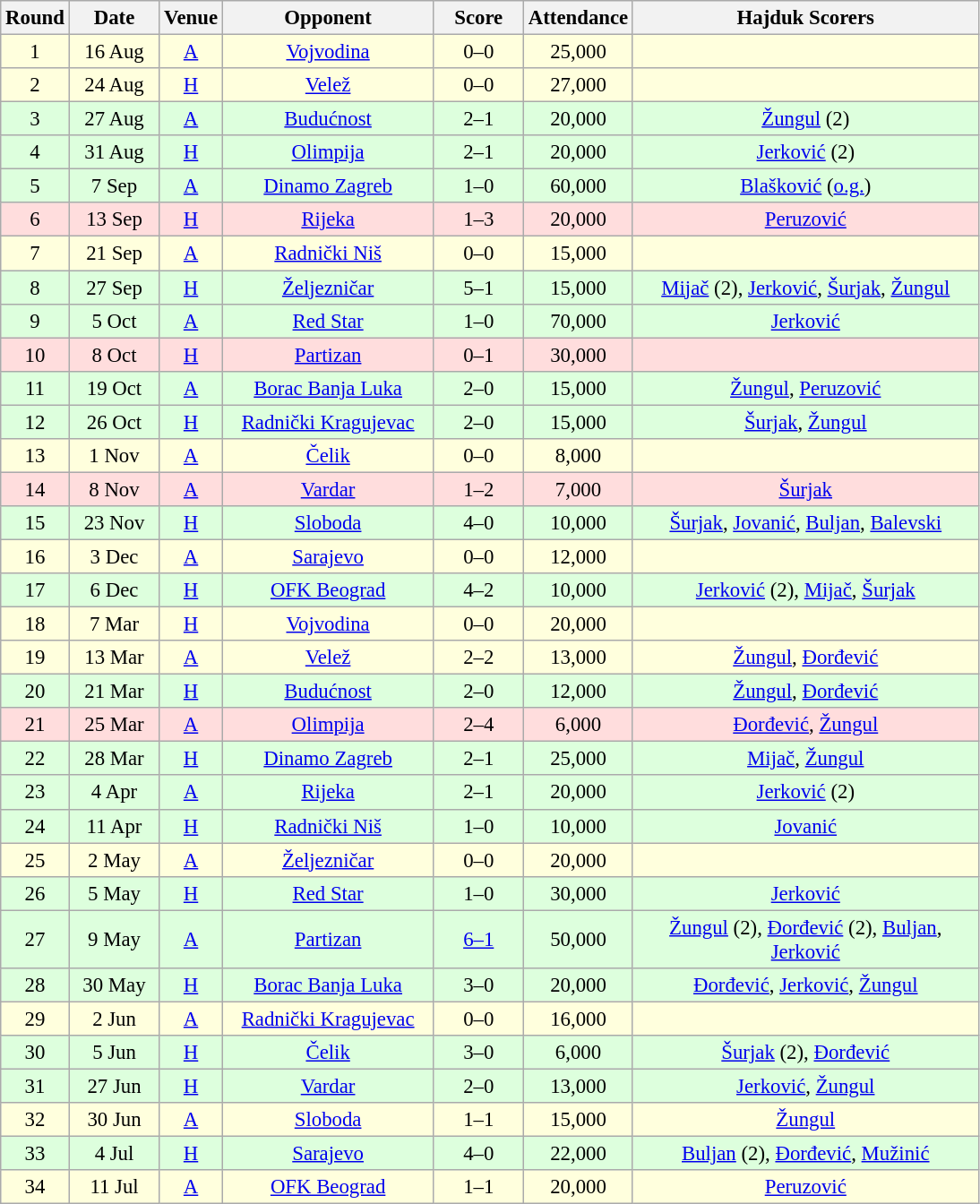<table class="wikitable sortable" style="text-align: center; font-size:95%;">
<tr>
<th width="30">Round</th>
<th width="60">Date</th>
<th width="20">Venue</th>
<th width="150">Opponent</th>
<th width="60">Score</th>
<th width="60">Attendance</th>
<th width="250">Hajduk Scorers</th>
</tr>
<tr bgcolor="#ffffdd">
<td>1</td>
<td>16 Aug</td>
<td><a href='#'>A</a></td>
<td><a href='#'>Vojvodina</a></td>
<td>0–0</td>
<td>25,000</td>
<td></td>
</tr>
<tr bgcolor="#ffffdd">
<td>2</td>
<td>24 Aug</td>
<td><a href='#'>H</a></td>
<td><a href='#'>Velež</a></td>
<td>0–0</td>
<td>27,000</td>
<td></td>
</tr>
<tr bgcolor="#ddffdd">
<td>3</td>
<td>27 Aug</td>
<td><a href='#'>A</a></td>
<td><a href='#'>Budućnost</a></td>
<td>2–1</td>
<td>20,000</td>
<td><a href='#'>Žungul</a> (2)</td>
</tr>
<tr bgcolor="#ddffdd">
<td>4</td>
<td>31 Aug</td>
<td><a href='#'>H</a></td>
<td><a href='#'>Olimpija</a></td>
<td>2–1</td>
<td>20,000</td>
<td><a href='#'>Jerković</a> (2)</td>
</tr>
<tr bgcolor="#ddffdd">
<td>5</td>
<td>7 Sep</td>
<td><a href='#'>A</a></td>
<td><a href='#'>Dinamo Zagreb</a></td>
<td>1–0</td>
<td>60,000</td>
<td><a href='#'>Blašković</a> (<a href='#'>o.g.</a>)</td>
</tr>
<tr bgcolor="#ffdddd">
<td>6</td>
<td>13 Sep</td>
<td><a href='#'>H</a></td>
<td><a href='#'>Rijeka</a></td>
<td>1–3</td>
<td>20,000</td>
<td><a href='#'>Peruzović</a></td>
</tr>
<tr bgcolor="#ffffdd">
<td>7</td>
<td>21 Sep</td>
<td><a href='#'>A</a></td>
<td><a href='#'>Radnički Niš</a></td>
<td>0–0</td>
<td>15,000</td>
<td></td>
</tr>
<tr bgcolor="#ddffdd">
<td>8</td>
<td>27 Sep</td>
<td><a href='#'>H</a></td>
<td><a href='#'>Željezničar</a></td>
<td>5–1</td>
<td>15,000</td>
<td><a href='#'>Mijač</a> (2), <a href='#'>Jerković</a>, <a href='#'>Šurjak</a>, <a href='#'>Žungul</a></td>
</tr>
<tr bgcolor="#ddffdd">
<td>9</td>
<td>5 Oct</td>
<td><a href='#'>A</a></td>
<td><a href='#'>Red Star</a></td>
<td>1–0</td>
<td>70,000</td>
<td><a href='#'>Jerković</a></td>
</tr>
<tr bgcolor="#ffdddd">
<td>10</td>
<td>8 Oct</td>
<td><a href='#'>H</a></td>
<td><a href='#'>Partizan</a></td>
<td>0–1</td>
<td>30,000</td>
<td></td>
</tr>
<tr bgcolor="#ddffdd">
<td>11</td>
<td>19 Oct</td>
<td><a href='#'>A</a></td>
<td><a href='#'>Borac Banja Luka</a></td>
<td>2–0</td>
<td>15,000</td>
<td><a href='#'>Žungul</a>, <a href='#'>Peruzović</a></td>
</tr>
<tr bgcolor="#ddffdd">
<td>12</td>
<td>26 Oct</td>
<td><a href='#'>H</a></td>
<td><a href='#'>Radnički Kragujevac</a></td>
<td>2–0</td>
<td>15,000</td>
<td><a href='#'>Šurjak</a>, <a href='#'>Žungul</a></td>
</tr>
<tr bgcolor="#ffffdd">
<td>13</td>
<td>1 Nov</td>
<td><a href='#'>A</a></td>
<td><a href='#'>Čelik</a></td>
<td>0–0</td>
<td>8,000</td>
<td></td>
</tr>
<tr bgcolor="#ffdddd">
<td>14</td>
<td>8 Nov</td>
<td><a href='#'>A</a></td>
<td><a href='#'>Vardar</a></td>
<td>1–2</td>
<td>7,000</td>
<td><a href='#'>Šurjak</a></td>
</tr>
<tr bgcolor="#ddffdd">
<td>15</td>
<td>23 Nov</td>
<td><a href='#'>H</a></td>
<td><a href='#'>Sloboda</a></td>
<td>4–0</td>
<td>10,000</td>
<td><a href='#'>Šurjak</a>, <a href='#'>Jovanić</a>, <a href='#'>Buljan</a>, <a href='#'>Balevski</a></td>
</tr>
<tr bgcolor="#ffffdd">
<td>16</td>
<td>3 Dec</td>
<td><a href='#'>A</a></td>
<td><a href='#'>Sarajevo</a></td>
<td>0–0</td>
<td>12,000</td>
<td></td>
</tr>
<tr bgcolor="#ddffdd">
<td>17</td>
<td>6 Dec</td>
<td><a href='#'>H</a></td>
<td><a href='#'>OFK Beograd</a></td>
<td>4–2</td>
<td>10,000</td>
<td><a href='#'>Jerković</a> (2), <a href='#'>Mijač</a>, <a href='#'>Šurjak</a></td>
</tr>
<tr bgcolor="#ffffdd">
<td>18</td>
<td>7 Mar</td>
<td><a href='#'>H</a></td>
<td><a href='#'>Vojvodina</a></td>
<td>0–0</td>
<td>20,000</td>
<td></td>
</tr>
<tr bgcolor="#ffffdd">
<td>19</td>
<td>13 Mar</td>
<td><a href='#'>A</a></td>
<td><a href='#'>Velež</a></td>
<td>2–2</td>
<td>13,000</td>
<td><a href='#'>Žungul</a>, <a href='#'>Đorđević</a></td>
</tr>
<tr bgcolor="#ddffdd">
<td>20</td>
<td>21 Mar</td>
<td><a href='#'>H</a></td>
<td><a href='#'>Budućnost</a></td>
<td>2–0</td>
<td>12,000</td>
<td><a href='#'>Žungul</a>, <a href='#'>Đorđević</a></td>
</tr>
<tr bgcolor="#ffdddd">
<td>21</td>
<td>25 Mar</td>
<td><a href='#'>A</a></td>
<td><a href='#'>Olimpija</a></td>
<td>2–4</td>
<td>6,000</td>
<td><a href='#'>Đorđević</a>, <a href='#'>Žungul</a></td>
</tr>
<tr bgcolor="#ddffdd">
<td>22</td>
<td>28 Mar</td>
<td><a href='#'>H</a></td>
<td><a href='#'>Dinamo Zagreb</a></td>
<td>2–1</td>
<td>25,000</td>
<td><a href='#'>Mijač</a>, <a href='#'>Žungul</a></td>
</tr>
<tr bgcolor="#ddffdd">
<td>23</td>
<td>4 Apr</td>
<td><a href='#'>A</a></td>
<td><a href='#'>Rijeka</a></td>
<td>2–1</td>
<td>20,000</td>
<td><a href='#'>Jerković</a> (2)</td>
</tr>
<tr bgcolor="#ddffdd">
<td>24</td>
<td>11 Apr</td>
<td><a href='#'>H</a></td>
<td><a href='#'>Radnički Niš</a></td>
<td>1–0</td>
<td>10,000</td>
<td><a href='#'>Jovanić</a></td>
</tr>
<tr bgcolor="#ffffdd">
<td>25</td>
<td>2 May</td>
<td><a href='#'>A</a></td>
<td><a href='#'>Željezničar</a></td>
<td>0–0</td>
<td>20,000</td>
<td></td>
</tr>
<tr bgcolor="#ddffdd">
<td>26</td>
<td>5 May</td>
<td><a href='#'>H</a></td>
<td><a href='#'>Red Star</a></td>
<td>1–0</td>
<td>30,000</td>
<td><a href='#'>Jerković</a></td>
</tr>
<tr bgcolor="#ddffdd">
<td>27</td>
<td>9 May</td>
<td><a href='#'>A</a></td>
<td><a href='#'>Partizan</a></td>
<td><a href='#'>6–1</a></td>
<td>50,000</td>
<td><a href='#'>Žungul</a> (2), <a href='#'>Đorđević</a> (2), <a href='#'>Buljan</a>, <a href='#'>Jerković</a></td>
</tr>
<tr bgcolor="#ddffdd">
<td>28</td>
<td>30 May</td>
<td><a href='#'>H</a></td>
<td><a href='#'>Borac Banja Luka</a></td>
<td>3–0</td>
<td>20,000</td>
<td><a href='#'>Đorđević</a>, <a href='#'>Jerković</a>, <a href='#'>Žungul</a></td>
</tr>
<tr bgcolor="#ffffdd">
<td>29</td>
<td>2 Jun</td>
<td><a href='#'>A</a></td>
<td><a href='#'>Radnički Kragujevac</a></td>
<td>0–0</td>
<td>16,000</td>
<td></td>
</tr>
<tr bgcolor="#ddffdd">
<td>30</td>
<td>5 Jun</td>
<td><a href='#'>H</a></td>
<td><a href='#'>Čelik</a></td>
<td>3–0</td>
<td>6,000</td>
<td><a href='#'>Šurjak</a> (2), <a href='#'>Đorđević</a></td>
</tr>
<tr bgcolor="#ddffdd">
<td>31</td>
<td>27 Jun</td>
<td><a href='#'>H</a></td>
<td><a href='#'>Vardar</a></td>
<td>2–0</td>
<td>13,000</td>
<td><a href='#'>Jerković</a>, <a href='#'>Žungul</a></td>
</tr>
<tr bgcolor="#ffffdd">
<td>32</td>
<td>30 Jun</td>
<td><a href='#'>A</a></td>
<td><a href='#'>Sloboda</a></td>
<td>1–1</td>
<td>15,000</td>
<td><a href='#'>Žungul</a></td>
</tr>
<tr bgcolor="#ddffdd">
<td>33</td>
<td>4 Jul</td>
<td><a href='#'>H</a></td>
<td><a href='#'>Sarajevo</a></td>
<td>4–0</td>
<td>22,000</td>
<td><a href='#'>Buljan</a> (2), <a href='#'>Đorđević</a>, <a href='#'>Mužinić</a></td>
</tr>
<tr bgcolor="#ffffdd">
<td>34</td>
<td>11 Jul</td>
<td><a href='#'>A</a></td>
<td><a href='#'>OFK Beograd</a></td>
<td>1–1</td>
<td>20,000</td>
<td><a href='#'>Peruzović</a></td>
</tr>
</table>
